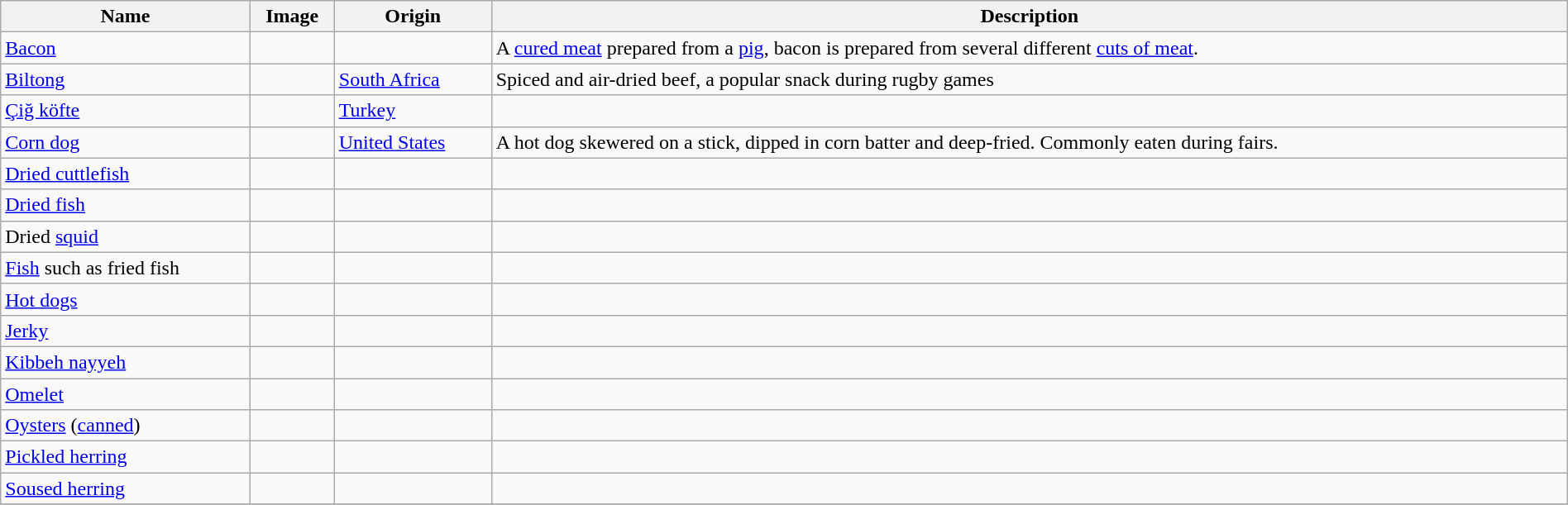<table class="wikitable sortable" width="100%">
<tr>
<th>Name</th>
<th class="unsortable">Image</th>
<th>Origin</th>
<th>Description</th>
</tr>
<tr>
<td><a href='#'>Bacon</a></td>
<td></td>
<td></td>
<td>A <a href='#'>cured meat</a> prepared from a <a href='#'>pig</a>, bacon is prepared from several different <a href='#'>cuts of meat</a>.</td>
</tr>
<tr>
<td><a href='#'>Biltong</a></td>
<td></td>
<td><a href='#'>South Africa</a></td>
<td>Spiced and air-dried beef, a popular snack during rugby games</td>
</tr>
<tr>
<td><a href='#'>Çiğ köfte</a></td>
<td></td>
<td><a href='#'>Turkey</a></td>
<td></td>
</tr>
<tr>
<td><a href='#'>Corn dog</a></td>
<td></td>
<td><a href='#'>United States</a></td>
<td>A hot dog skewered on a stick, dipped in corn batter and deep-fried. Commonly eaten during fairs.</td>
</tr>
<tr>
<td><a href='#'>Dried cuttlefish</a></td>
<td></td>
<td></td>
<td></td>
</tr>
<tr>
<td><a href='#'>Dried fish</a></td>
<td></td>
<td></td>
<td></td>
</tr>
<tr>
<td>Dried <a href='#'>squid</a></td>
<td></td>
<td></td>
<td></td>
</tr>
<tr>
<td><a href='#'>Fish</a> such as fried fish </td>
<td></td>
<td></td>
<td></td>
</tr>
<tr>
<td><a href='#'>Hot dogs</a></td>
<td></td>
<td></td>
<td></td>
</tr>
<tr>
<td><a href='#'>Jerky</a></td>
<td></td>
<td></td>
<td></td>
</tr>
<tr>
<td><a href='#'>Kibbeh nayyeh</a></td>
<td></td>
<td></td>
<td></td>
</tr>
<tr>
<td><a href='#'>Omelet</a></td>
<td></td>
<td></td>
<td></td>
</tr>
<tr>
<td><a href='#'>Oysters</a> (<a href='#'>canned</a>) </td>
<td></td>
<td></td>
<td></td>
</tr>
<tr>
<td><a href='#'>Pickled herring</a></td>
<td></td>
<td></td>
<td></td>
</tr>
<tr>
<td><a href='#'>Soused herring</a></td>
<td></td>
<td></td>
<td></td>
</tr>
<tr>
</tr>
</table>
